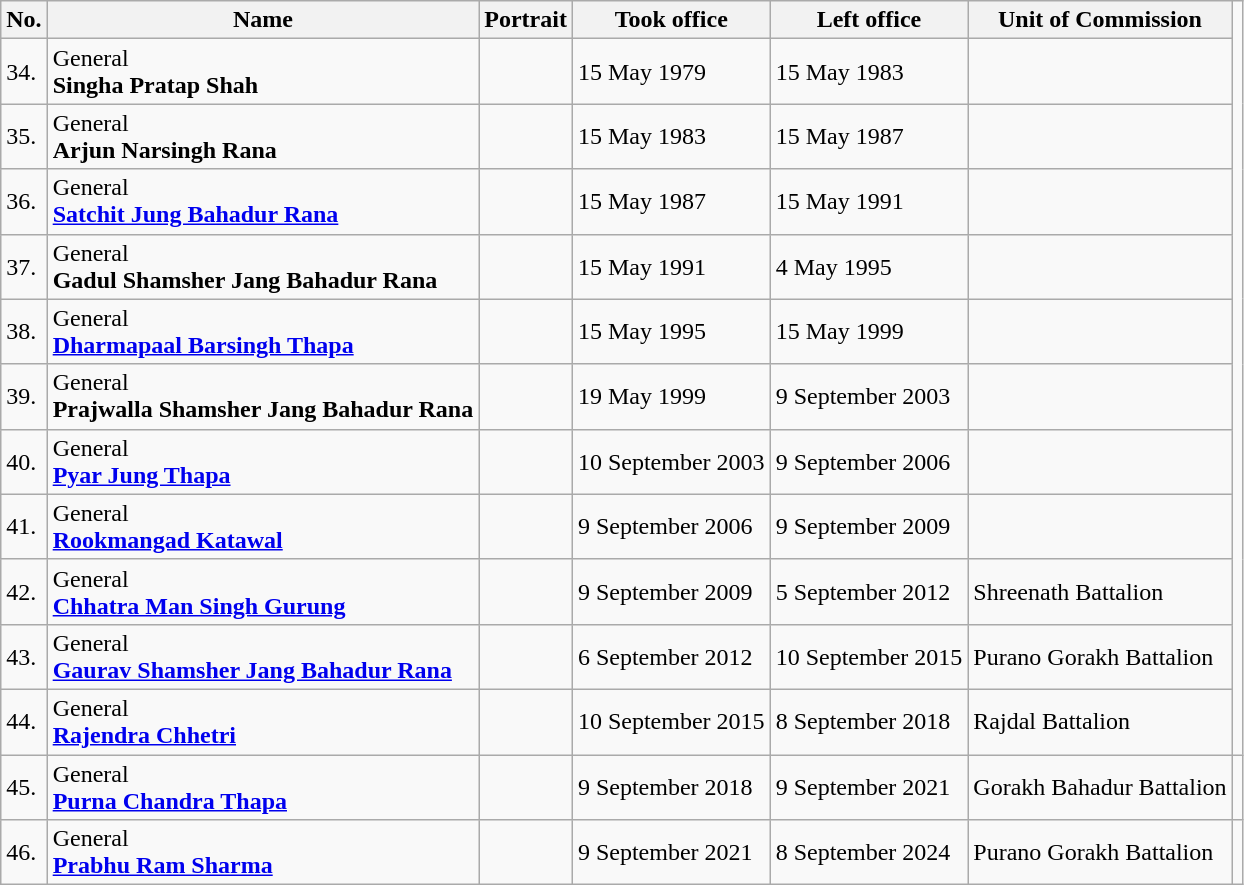<table class="wikitable">
<tr>
<th>No.</th>
<th>Name</th>
<th>Portrait</th>
<th>Took office</th>
<th>Left office</th>
<th>Unit of Commission</th>
</tr>
<tr>
<td>34.</td>
<td>General<br><strong>Singha Pratap Shah</strong><br></td>
<td></td>
<td>15 May 1979</td>
<td>15 May 1983</td>
<td></td>
</tr>
<tr>
<td>35.</td>
<td>General<br><strong>Arjun Narsingh Rana</strong><br></td>
<td></td>
<td>15 May 1983</td>
<td>15 May 1987</td>
<td></td>
</tr>
<tr>
<td>36.</td>
<td>General<br><a href='#'><strong>Satchit Jung Bahadur Rana</strong></a><br></td>
<td></td>
<td>15 May 1987</td>
<td>15 May 1991</td>
<td></td>
</tr>
<tr>
<td>37.</td>
<td>General<br><strong>Gadul Shamsher Jang Bahadur Rana</strong><br></td>
<td></td>
<td>15 May 1991</td>
<td>4 May 1995</td>
<td></td>
</tr>
<tr>
<td>38.</td>
<td>General<br><strong><a href='#'>Dharmapaal Barsingh Thapa</a></strong><br></td>
<td></td>
<td>15 May 1995</td>
<td>15 May 1999</td>
<td></td>
</tr>
<tr>
<td>39.</td>
<td>General<br><strong>Prajwalla Shamsher Jang Bahadur Rana</strong><br></td>
<td></td>
<td>19 May 1999</td>
<td>9 September 2003</td>
<td></td>
</tr>
<tr>
<td>40.</td>
<td>General<br><strong><a href='#'>Pyar Jung Thapa</a></strong><br></td>
<td></td>
<td>10 September 2003</td>
<td>9 September 2006</td>
<td></td>
</tr>
<tr>
<td>41.</td>
<td>General<br><strong><a href='#'>Rookmangad Katawal</a></strong><br></td>
<td></td>
<td>9 September 2006</td>
<td>9 September 2009</td>
<td></td>
</tr>
<tr>
<td>42.</td>
<td>General<br><strong><a href='#'>Chhatra Man Singh Gurung</a></strong><br></td>
<td></td>
<td>9 September 2009</td>
<td>5 September 2012</td>
<td>Shreenath Battalion</td>
</tr>
<tr>
<td>43.</td>
<td>General<br><strong><a href='#'>Gaurav Shamsher Jang Bahadur Rana</a></strong><br></td>
<td></td>
<td>6 September 2012</td>
<td>10 September 2015</td>
<td>Purano Gorakh Battalion</td>
</tr>
<tr>
<td>44.</td>
<td>General<br><strong><a href='#'>Rajendra Chhetri</a></strong><br></td>
<td></td>
<td>10 September 2015</td>
<td>8 September 2018</td>
<td>Rajdal Battalion</td>
</tr>
<tr>
<td>45.</td>
<td>General<br><strong><a href='#'>Purna Chandra Thapa</a></strong><br></td>
<td></td>
<td>9 September 2018</td>
<td>9 September 2021</td>
<td>Gorakh Bahadur Battalion</td>
<td></td>
</tr>
<tr>
<td>46.</td>
<td>General<br><strong><a href='#'>Prabhu Ram Sharma</a></strong><br></td>
<td></td>
<td>9 September 2021</td>
<td>8 September 2024</td>
<td>Purano Gorakh Battalion</td>
</tr>
</table>
